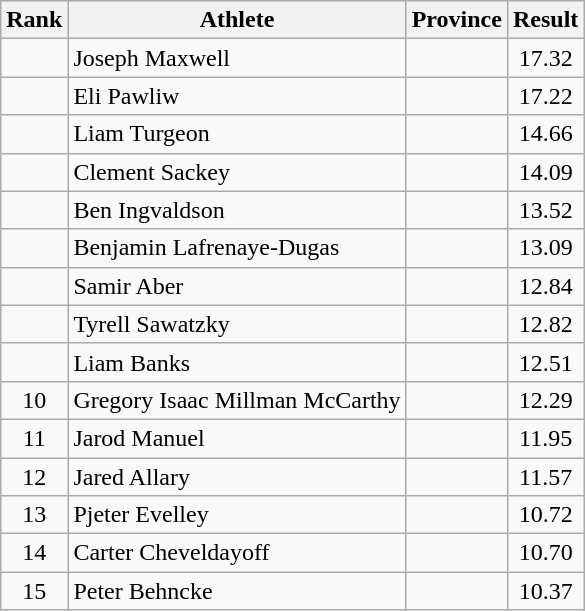<table class="wikitable sortable" style="text-align:center">
<tr>
<th>Rank</th>
<th>Athlete</th>
<th>Province</th>
<th>Result</th>
</tr>
<tr>
<td></td>
<td align=left>Joseph Maxwell</td>
<td align="left"></td>
<td>17.32</td>
</tr>
<tr>
<td></td>
<td align=left>Eli Pawliw</td>
<td align="left"></td>
<td>17.22</td>
</tr>
<tr>
<td></td>
<td align=left>Liam Turgeon</td>
<td align="left"></td>
<td>14.66</td>
</tr>
<tr>
<td></td>
<td align=left>Clement Sackey</td>
<td align="left"></td>
<td>14.09</td>
</tr>
<tr>
<td></td>
<td align=left>Ben Ingvaldson</td>
<td align="left"></td>
<td>13.52</td>
</tr>
<tr>
<td></td>
<td align=left>Benjamin Lafrenaye-Dugas</td>
<td align="left"></td>
<td>13.09</td>
</tr>
<tr>
<td></td>
<td align=left>Samir Aber</td>
<td align="left"></td>
<td>12.84</td>
</tr>
<tr>
<td></td>
<td align=left>Tyrell Sawatzky</td>
<td align="left"></td>
<td>12.82</td>
</tr>
<tr>
<td></td>
<td align=left>Liam Banks</td>
<td align="left"></td>
<td>12.51</td>
</tr>
<tr>
<td>10</td>
<td align=left>Gregory Isaac Millman McCarthy</td>
<td align="left"></td>
<td>12.29</td>
</tr>
<tr>
<td>11</td>
<td align=left>Jarod Manuel</td>
<td align="left"></td>
<td>11.95</td>
</tr>
<tr>
<td>12</td>
<td align=left>Jared Allary</td>
<td align="left"></td>
<td>11.57</td>
</tr>
<tr>
<td>13</td>
<td align=left>Pjeter Evelley</td>
<td align="left"></td>
<td>10.72</td>
</tr>
<tr>
<td>14</td>
<td align=left>Carter Cheveldayoff</td>
<td align="left"></td>
<td>10.70</td>
</tr>
<tr>
<td>15</td>
<td align=left>Peter Behncke</td>
<td align="left"></td>
<td>10.37</td>
</tr>
</table>
